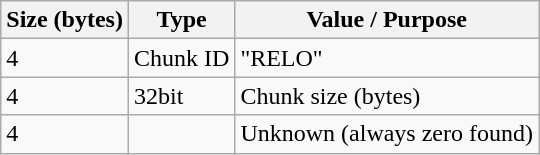<table class="wikitable">
<tr>
<th>Size (bytes)</th>
<th>Type</th>
<th>Value / Purpose</th>
</tr>
<tr>
<td>4</td>
<td>Chunk ID</td>
<td>"RELO"</td>
</tr>
<tr>
<td>4</td>
<td>32bit</td>
<td>Chunk size (bytes)</td>
</tr>
<tr>
<td>4</td>
<td> </td>
<td>Unknown (always zero found)</td>
</tr>
</table>
